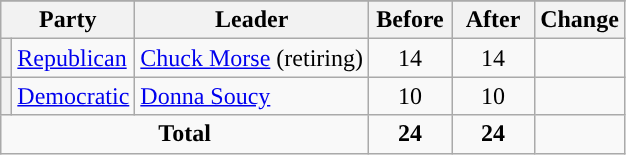<table class="wikitable" style="text-align:center;">
<tr>
</tr>
<tr>
<th colspan=2>Party</th>
<th>Leader</th>
<th style="width:3em">Before</th>
<th style="width:3em">After</th>
<th style="width:3em">Change</th>
</tr>
<tr>
<th style="background-color:"></th>
<td style="text-align:left;"><a href='#'>Republican</a></td>
<td style="text-align:left;"><a href='#'>Chuck Morse</a> (retiring)</td>
<td>14</td>
<td>14</td>
<td></td>
</tr>
<tr>
<th style="background-color:"></th>
<td style="text-align:left;"><a href='#'>Democratic</a></td>
<td style="text-align:left;"><a href='#'>Donna Soucy</a></td>
<td>10</td>
<td>10</td>
<td></td>
</tr>
<tr>
<td colspan=3><strong>Total</strong></td>
<td><strong>24</strong></td>
<td><strong>24</strong></td>
<td></td>
</tr>
</table>
